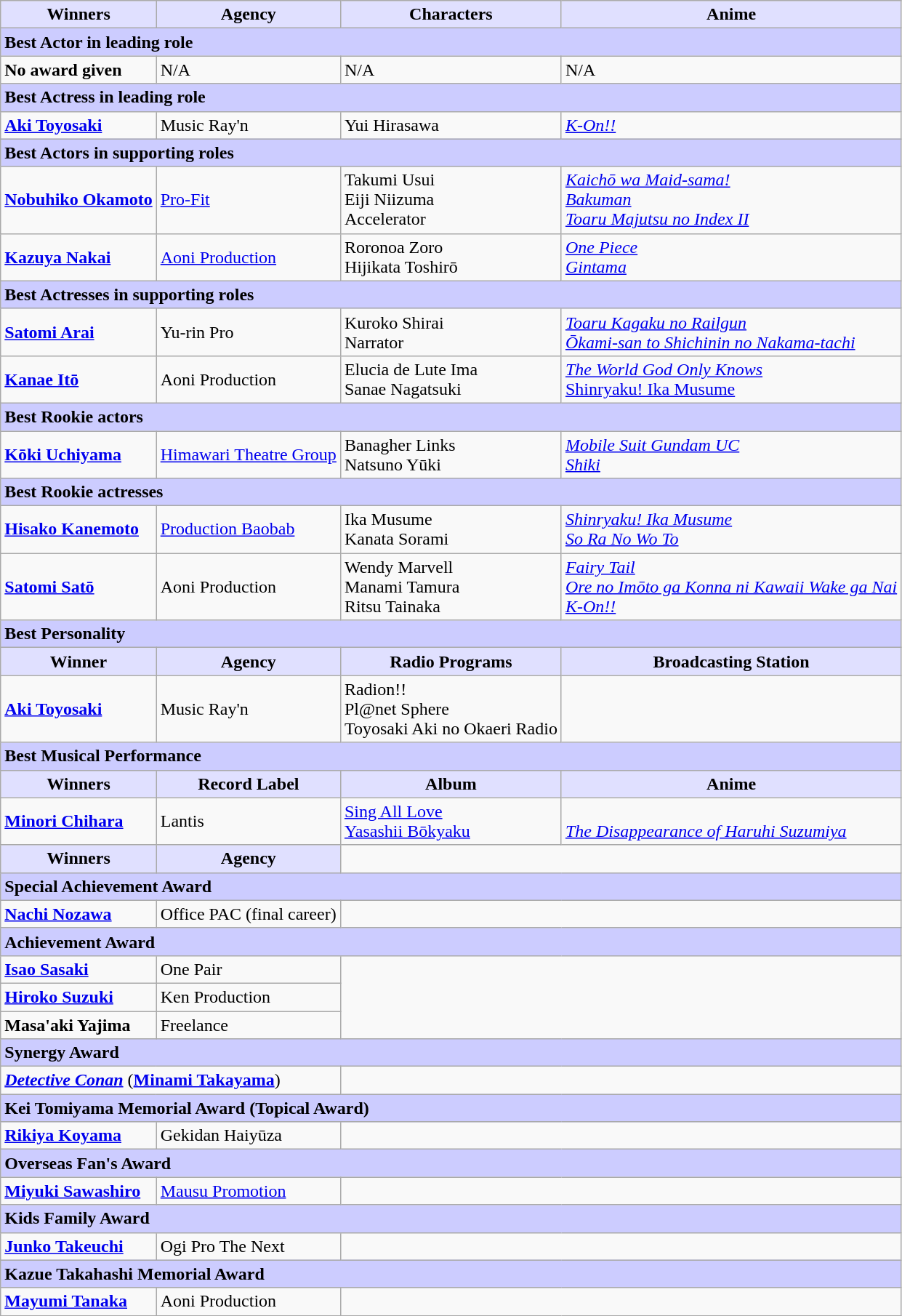<table class="wikitable">
<tr>
<th style="background: #e0e0ff">Winners</th>
<th style="background: #e0e0ff">Agency</th>
<th style="background: #e0e0ff">Characters</th>
<th style="background: #e0e0ff">Anime</th>
</tr>
<tr>
<td colspan="4" style="background: #ccccff"><strong>Best Actor in leading role</strong></td>
</tr>
<tr>
<td><strong>No award given</strong></td>
<td>N/A</td>
<td>N/A</td>
<td>N/A</td>
</tr>
<tr>
<td colspan="4" style="background: #ccccff"><strong>Best Actress in leading role</strong></td>
</tr>
<tr>
<td><strong> <a href='#'>Aki Toyosaki</a> </strong></td>
<td>Music Ray'n</td>
<td>Yui Hirasawa</td>
<td><em><a href='#'>K-On!!</a></em></td>
</tr>
<tr>
<td colspan="4" style="background: #ccccff"><strong>Best Actors in supporting roles</strong></td>
</tr>
<tr>
<td><strong> <a href='#'>Nobuhiko Okamoto</a> </strong></td>
<td><a href='#'>Pro-Fit</a></td>
<td>Takumi Usui<br>Eiji Niizuma<br>Accelerator</td>
<td><em><a href='#'>Kaichō wa Maid-sama!</a></em><br><em><a href='#'>Bakuman</a></em><br><em><a href='#'>Toaru Majutsu no Index II</a></em></td>
</tr>
<tr>
<td><strong> <a href='#'>Kazuya Nakai</a> </strong></td>
<td><a href='#'>Aoni Production</a></td>
<td>Roronoa Zoro<br>Hijikata Toshirō</td>
<td><em><a href='#'>One Piece</a></em><br><em><a href='#'>Gintama</a></em></td>
</tr>
<tr>
<td colspan="4" style="background: #ccccff"><strong>Best Actresses in supporting roles</strong></td>
</tr>
<tr>
<td><strong> <a href='#'>Satomi Arai</a> </strong></td>
<td>Yu-rin Pro</td>
<td>Kuroko Shirai<br>Narrator</td>
<td><em><a href='#'>Toaru Kagaku no Railgun</a></em><br><em><a href='#'>Ōkami-san to Shichinin no Nakama-tachi</a></em></td>
</tr>
<tr>
<td><strong> <a href='#'>Kanae Itō</a> </strong></td>
<td>Aoni Production</td>
<td>Elucia de Lute Ima<br>Sanae Nagatsuki</td>
<td><em><a href='#'>The World God Only Knows</a></em><br><a href='#'>Shinryaku! Ika Musume</a></td>
</tr>
<tr>
<td colspan="4" style="background: #ccccff"><strong>Best Rookie actors</strong></td>
</tr>
<tr>
<td><strong><a href='#'>Kōki Uchiyama</a> </strong></td>
<td><a href='#'>Himawari Theatre Group</a></td>
<td>Banagher Links<br>Natsuno Yūki</td>
<td><em><a href='#'>Mobile Suit Gundam UC</a></em><br><em><a href='#'>Shiki</a></em></td>
</tr>
<tr>
<td colspan="4" style="background: #ccccff"><strong>Best Rookie actresses</strong></td>
</tr>
<tr>
<td><strong><a href='#'>Hisako Kanemoto</a></strong></td>
<td><a href='#'>Production Baobab</a></td>
<td>Ika Musume<br>Kanata Sorami</td>
<td><em><a href='#'>Shinryaku! Ika Musume</a></em><br><em><a href='#'>So Ra No Wo To</a></em></td>
</tr>
<tr>
<td><strong><a href='#'>Satomi Satō</a></strong></td>
<td>Aoni Production</td>
<td>Wendy Marvell<br>Manami Tamura<br>Ritsu Tainaka</td>
<td><em><a href='#'>Fairy Tail</a></em><br><em><a href='#'>Ore no Imōto ga Konna ni Kawaii Wake ga Nai</a></em><br><em><a href='#'>K-On!!</a></em></td>
</tr>
<tr>
<td colspan="4" style="background: #ccccff"><strong>Best Personality</strong></td>
</tr>
<tr>
<th style="background: #e0e0ff">Winner</th>
<th style="background: #e0e0ff">Agency</th>
<th style="background: #e0e0ff">Radio Programs</th>
<th style="background: #e0e0ff">Broadcasting Station</th>
</tr>
<tr>
<td><strong><a href='#'>Aki Toyosaki</a></strong></td>
<td>Music Ray'n</td>
<td>Radion!!<br>Pl@net Sphere<br>Toyosaki Aki no Okaeri Radio</td>
<td><br> <br></td>
</tr>
<tr>
<td colspan="4" style="background: #ccccff"><strong>Best Musical Performance</strong></td>
</tr>
<tr>
<th style="background: #e0e0ff">Winners</th>
<th style="background: #e0e0ff">Record Label</th>
<th style="background: #e0e0ff">Album</th>
<th style="background: #e0e0ff">Anime</th>
</tr>
<tr>
<td><strong> <a href='#'>Minori Chihara</a> </strong></td>
<td>Lantis</td>
<td><a href='#'>Sing All Love</a><br><a href='#'>Yasashii Bōkyaku</a></td>
<td><br><em><a href='#'>The Disappearance of Haruhi Suzumiya</a></em></td>
</tr>
<tr>
<th style="background: #e0e0ff">Winners</th>
<th style="background: #e0e0ff">Agency</th>
</tr>
<tr>
<td colspan="4" style="background: #ccccff"><strong>Special Achievement Award</strong></td>
</tr>
<tr>
<td><strong><a href='#'>Nachi Nozawa</a></strong></td>
<td>Office PAC (final career)</td>
</tr>
<tr>
<td colspan="4" style="background: #ccccff"><strong>Achievement Award</strong></td>
</tr>
<tr>
<td><strong><a href='#'>Isao Sasaki</a></strong></td>
<td>One Pair</td>
</tr>
<tr>
<td><strong><a href='#'>Hiroko Suzuki</a></strong></td>
<td>Ken Production</td>
</tr>
<tr>
<td><strong>Masa'aki Yajima</strong></td>
<td>Freelance</td>
</tr>
<tr>
<td colspan="4" style="background: #ccccff"><strong>Synergy Award</strong></td>
</tr>
<tr>
<td colspan="2"><strong><em><a href='#'>Detective Conan</a></em></strong> (<strong><a href='#'>Minami Takayama</a></strong>)</td>
</tr>
<tr>
<td colspan="4" style="background: #ccccff"><strong>Kei Tomiyama Memorial Award (Topical Award)</strong></td>
</tr>
<tr>
<td><strong><a href='#'>Rikiya Koyama</a></strong></td>
<td>Gekidan Haiyūza</td>
</tr>
<tr>
<td colspan="4" style="background: #ccccff"><strong>Overseas Fan's Award</strong></td>
</tr>
<tr>
<td><strong> <a href='#'>Miyuki Sawashiro</a> </strong></td>
<td><a href='#'>Mausu Promotion</a></td>
</tr>
<tr>
<td colspan="4" style="background: #ccccff"><strong>Kids Family Award</strong></td>
</tr>
<tr>
<td><strong><a href='#'>Junko Takeuchi</a></strong></td>
<td>Ogi Pro The Next</td>
</tr>
<tr>
<td colspan="4" style="background: #ccccff"><strong>Kazue Takahashi Memorial Award</strong></td>
</tr>
<tr>
<td><strong><a href='#'>Mayumi Tanaka</a></strong></td>
<td>Aoni Production</td>
</tr>
<tr>
</tr>
</table>
